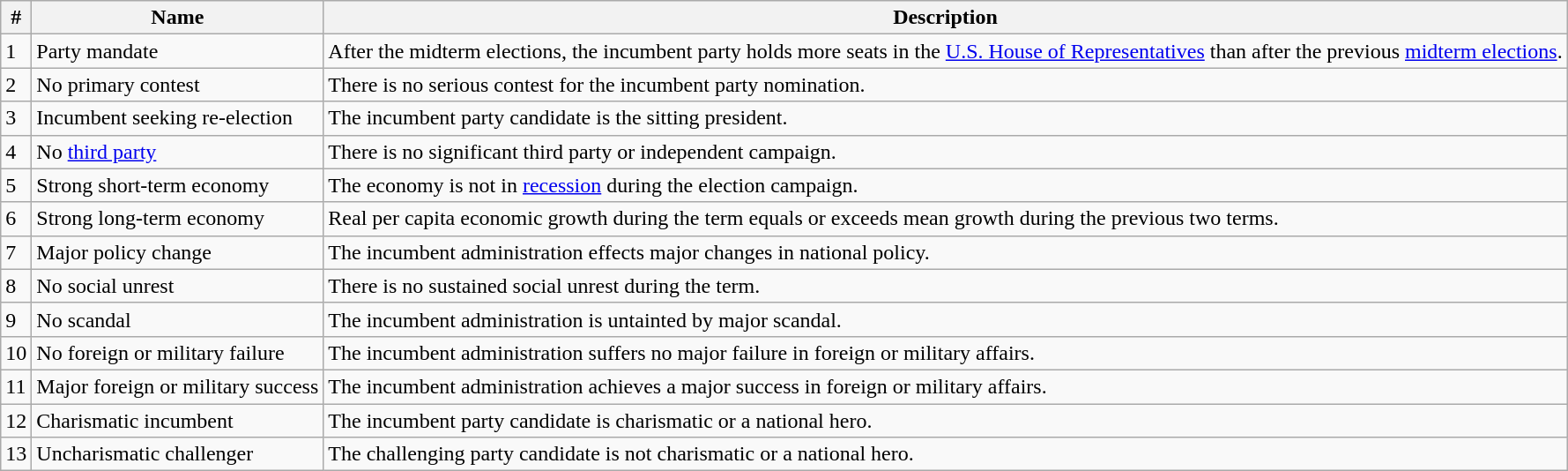<table class="sortable wikitable">
<tr>
<th>#</th>
<th>Name</th>
<th class="unsortable">Description</th>
</tr>
<tr>
<td>1</td>
<td>Party mandate</td>
<td>After the midterm elections, the incumbent party holds more seats in the <a href='#'>U.S. House of Representatives</a> than after the previous <a href='#'>midterm elections</a>.</td>
</tr>
<tr>
<td>2</td>
<td>No primary contest</td>
<td>There is no serious contest for the incumbent party nomination.</td>
</tr>
<tr>
<td>3</td>
<td>Incumbent seeking re-election</td>
<td>The incumbent party candidate is the sitting president.</td>
</tr>
<tr>
<td>4</td>
<td>No <a href='#'>third party</a></td>
<td>There is no significant third party or independent campaign.</td>
</tr>
<tr>
<td>5</td>
<td>Strong short-term economy</td>
<td>The economy is not in <a href='#'>recession</a> during the election campaign.</td>
</tr>
<tr>
<td>6</td>
<td>Strong long-term economy</td>
<td>Real per capita economic growth during the term equals or exceeds mean growth during the previous two terms.</td>
</tr>
<tr>
<td>7</td>
<td>Major policy change</td>
<td>The incumbent administration effects major changes in national policy.</td>
</tr>
<tr>
<td>8</td>
<td>No social unrest</td>
<td>There is no sustained social unrest during the term.</td>
</tr>
<tr>
<td>9</td>
<td>No scandal</td>
<td>The incumbent administration is untainted by major scandal.</td>
</tr>
<tr>
<td>10</td>
<td>No foreign or military failure</td>
<td>The incumbent administration suffers no major failure in foreign or military affairs.</td>
</tr>
<tr>
<td>11</td>
<td>Major foreign or military success</td>
<td>The incumbent administration achieves a major success in foreign or military affairs.</td>
</tr>
<tr>
<td>12</td>
<td>Charismatic incumbent</td>
<td>The incumbent party candidate is charismatic or a national hero.</td>
</tr>
<tr>
<td>13</td>
<td>Uncharismatic challenger</td>
<td>The challenging party candidate is not charismatic or a national hero.</td>
</tr>
</table>
